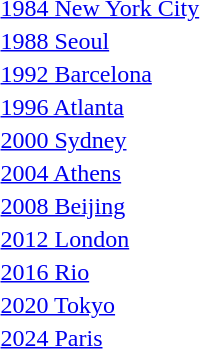<table>
<tr>
<td><a href='#'>1984 New York City</a></td>
<td></td>
<td></td>
<td></td>
</tr>
<tr>
<td><a href='#'>1988 Seoul</a></td>
<td></td>
<td></td>
<td></td>
</tr>
<tr>
<td><a href='#'>1992 Barcelona</a></td>
<td></td>
<td></td>
<td></td>
</tr>
<tr>
<td><a href='#'>1996 Atlanta</a></td>
<td></td>
<td></td>
<td></td>
</tr>
<tr>
<td><a href='#'>2000 Sydney</a></td>
<td></td>
<td></td>
<td></td>
</tr>
<tr>
<td><a href='#'>2004 Athens</a></td>
<td></td>
<td></td>
<td></td>
</tr>
<tr>
<td><a href='#'>2008 Beijing</a></td>
<td></td>
<td></td>
<td></td>
</tr>
<tr>
<td><a href='#'>2012 London</a></td>
<td></td>
<td></td>
<td></td>
</tr>
<tr>
<td><a href='#'>2016 Rio</a></td>
<td></td>
<td></td>
<td></td>
</tr>
<tr>
<td><a href='#'>2020 Tokyo</a></td>
<td></td>
<td></td>
<td></td>
</tr>
<tr>
<td><a href='#'>2024 Paris</a></td>
<td></td>
<td></td>
<td></td>
</tr>
</table>
